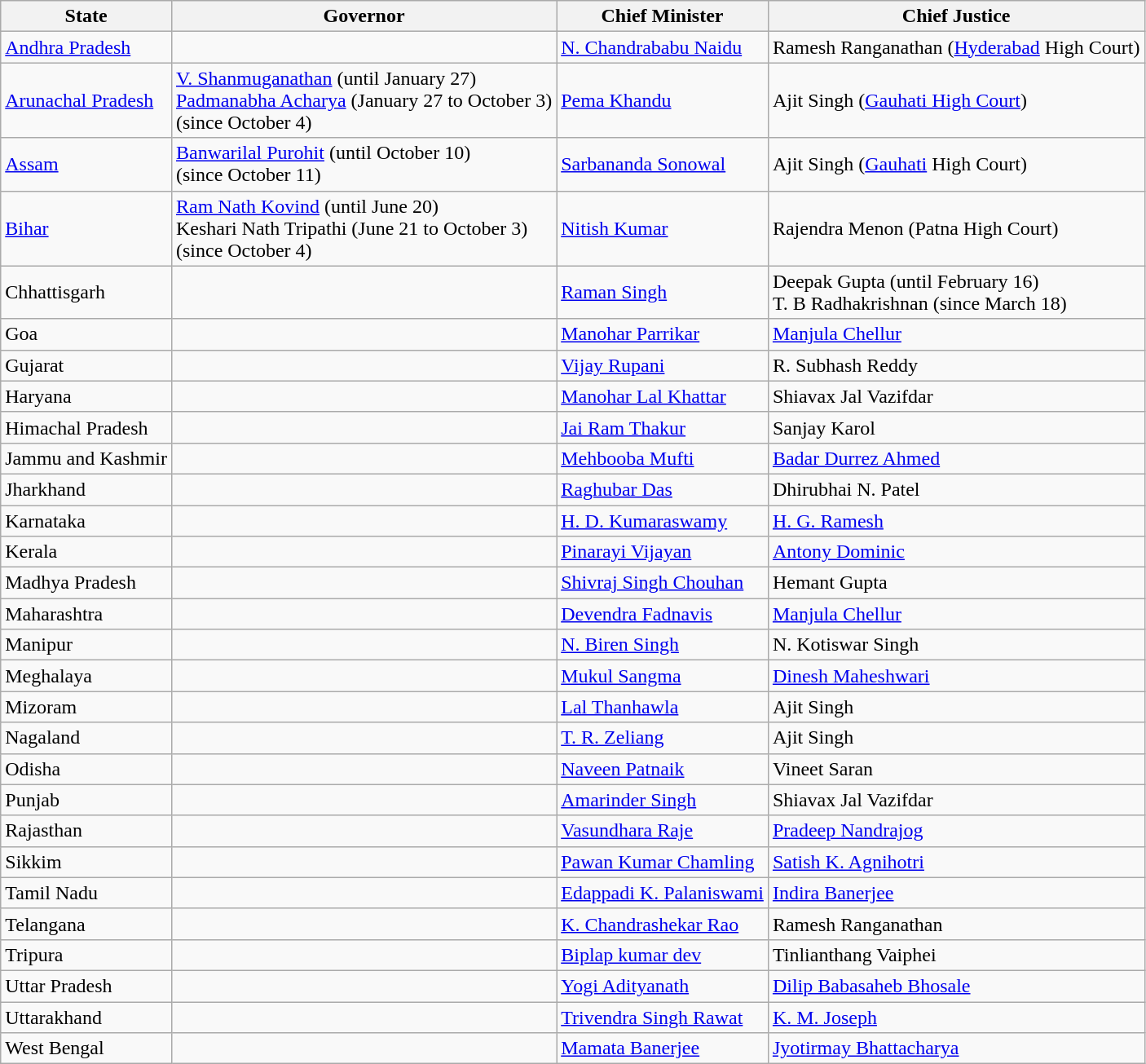<table class="wikitable sortable mw-collapsible mw-collapsed">
<tr>
<th>State</th>
<th>Governor</th>
<th>Chief Minister</th>
<th>Chief Justice</th>
</tr>
<tr>
<td><a href='#'>Andhra Pradesh</a></td>
<td></td>
<td><a href='#'>N. Chandrababu Naidu</a></td>
<td>Ramesh Ranganathan (<a href='#'>Hyderabad</a> High Court)</td>
</tr>
<tr>
<td><a href='#'>Arunachal Pradesh</a></td>
<td><a href='#'>V. Shanmuganathan</a> (until January 27)<br><a href='#'>Padmanabha Acharya</a> (January 27 to October 3)<br> (since October 4)</td>
<td><a href='#'>Pema Khandu</a></td>
<td>Ajit Singh (<a href='#'>Gauhati High Court</a>)</td>
</tr>
<tr>
<td><a href='#'>Assam</a></td>
<td><a href='#'>Banwarilal Purohit</a> (until October 10)<br> (since October 11)</td>
<td><a href='#'>Sarbananda Sonowal</a></td>
<td>Ajit Singh (<a href='#'>Gauhati</a> High Court)</td>
</tr>
<tr>
<td><a href='#'>Bihar</a></td>
<td><a href='#'>Ram Nath Kovind</a> (until June 20)<br>Keshari Nath Tripathi (June 21 to October 3)<br> (since October 4)</td>
<td><a href='#'>Nitish Kumar</a></td>
<td>Rajendra Menon (Patna High Court)</td>
</tr>
<tr>
<td>Chhattisgarh</td>
<td></td>
<td><a href='#'>Raman Singh</a></td>
<td>Deepak Gupta (until February 16)<br>T. B Radhakrishnan (since March 18)</td>
</tr>
<tr>
<td>Goa</td>
<td></td>
<td><a href='#'>Manohar Parrikar</a></td>
<td><a href='#'>Manjula Chellur</a></td>
</tr>
<tr>
<td>Gujarat</td>
<td></td>
<td><a href='#'>Vijay Rupani</a></td>
<td>R. Subhash Reddy</td>
</tr>
<tr>
<td>Haryana</td>
<td></td>
<td><a href='#'>Manohar Lal Khattar</a></td>
<td>Shiavax Jal Vazifdar</td>
</tr>
<tr>
<td>Himachal Pradesh</td>
<td></td>
<td><a href='#'>Jai Ram Thakur</a></td>
<td>Sanjay Karol<br></td>
</tr>
<tr>
<td>Jammu and Kashmir</td>
<td></td>
<td><a href='#'>Mehbooba Mufti</a></td>
<td><a href='#'>Badar Durrez Ahmed</a></td>
</tr>
<tr>
<td>Jharkhand</td>
<td></td>
<td><a href='#'>Raghubar Das</a></td>
<td>Dhirubhai N. Patel<br></td>
</tr>
<tr>
<td>Karnataka</td>
<td></td>
<td><a href='#'>H. D. Kumaraswamy</a></td>
<td><a href='#'>H. G. Ramesh</a> </td>
</tr>
<tr>
<td>Kerala</td>
<td></td>
<td><a href='#'>Pinarayi Vijayan</a></td>
<td><a href='#'>Antony Dominic</a> </td>
</tr>
<tr>
<td>Madhya Pradesh</td>
<td></td>
<td><a href='#'>Shivraj Singh Chouhan</a></td>
<td>Hemant Gupta</td>
</tr>
<tr>
<td>Maharashtra</td>
<td></td>
<td><a href='#'>Devendra Fadnavis</a></td>
<td><a href='#'>Manjula Chellur</a></td>
</tr>
<tr>
<td>Manipur</td>
<td></td>
<td><a href='#'>N. Biren Singh</a></td>
<td>N. Kotiswar Singh<br></td>
</tr>
<tr>
<td>Meghalaya</td>
<td></td>
<td><a href='#'>Mukul Sangma</a></td>
<td><a href='#'>Dinesh Maheshwari</a></td>
</tr>
<tr>
<td>Mizoram</td>
<td></td>
<td><a href='#'>Lal Thanhawla</a></td>
<td>Ajit Singh</td>
</tr>
<tr>
<td>Nagaland</td>
<td></td>
<td><a href='#'>T. R. Zeliang</a></td>
<td>Ajit Singh</td>
</tr>
<tr>
<td>Odisha</td>
<td></td>
<td><a href='#'>Naveen Patnaik</a></td>
<td>Vineet Saran</td>
</tr>
<tr>
<td>Punjab</td>
<td></td>
<td><a href='#'>Amarinder Singh</a></td>
<td>Shiavax Jal Vazifdar</td>
</tr>
<tr>
<td>Rajasthan</td>
<td></td>
<td><a href='#'>Vasundhara Raje</a></td>
<td><a href='#'>Pradeep Nandrajog</a></td>
</tr>
<tr>
<td>Sikkim</td>
<td></td>
<td><a href='#'>Pawan Kumar Chamling</a></td>
<td><a href='#'>Satish K. Agnihotri</a></td>
</tr>
<tr>
<td>Tamil Nadu</td>
<td></td>
<td><a href='#'>Edappadi K. Palaniswami</a></td>
<td><a href='#'>Indira Banerjee</a></td>
</tr>
<tr>
<td>Telangana</td>
<td></td>
<td><a href='#'>K. Chandrashekar Rao</a></td>
<td>Ramesh Ranganathan<br></td>
</tr>
<tr>
<td>Tripura</td>
<td></td>
<td><a href='#'>Biplap kumar dev</a></td>
<td>Tinlianthang Vaiphei</td>
</tr>
<tr>
<td>Uttar Pradesh</td>
<td></td>
<td><a href='#'>Yogi Adityanath</a></td>
<td><a href='#'>Dilip Babasaheb Bhosale</a></td>
</tr>
<tr>
<td>Uttarakhand</td>
<td></td>
<td><a href='#'>Trivendra Singh Rawat</a></td>
<td><a href='#'>K. M. Joseph</a></td>
</tr>
<tr>
<td>West Bengal</td>
<td></td>
<td><a href='#'>Mamata Banerjee</a></td>
<td><a href='#'>Jyotirmay Bhattacharya</a></td>
</tr>
</table>
